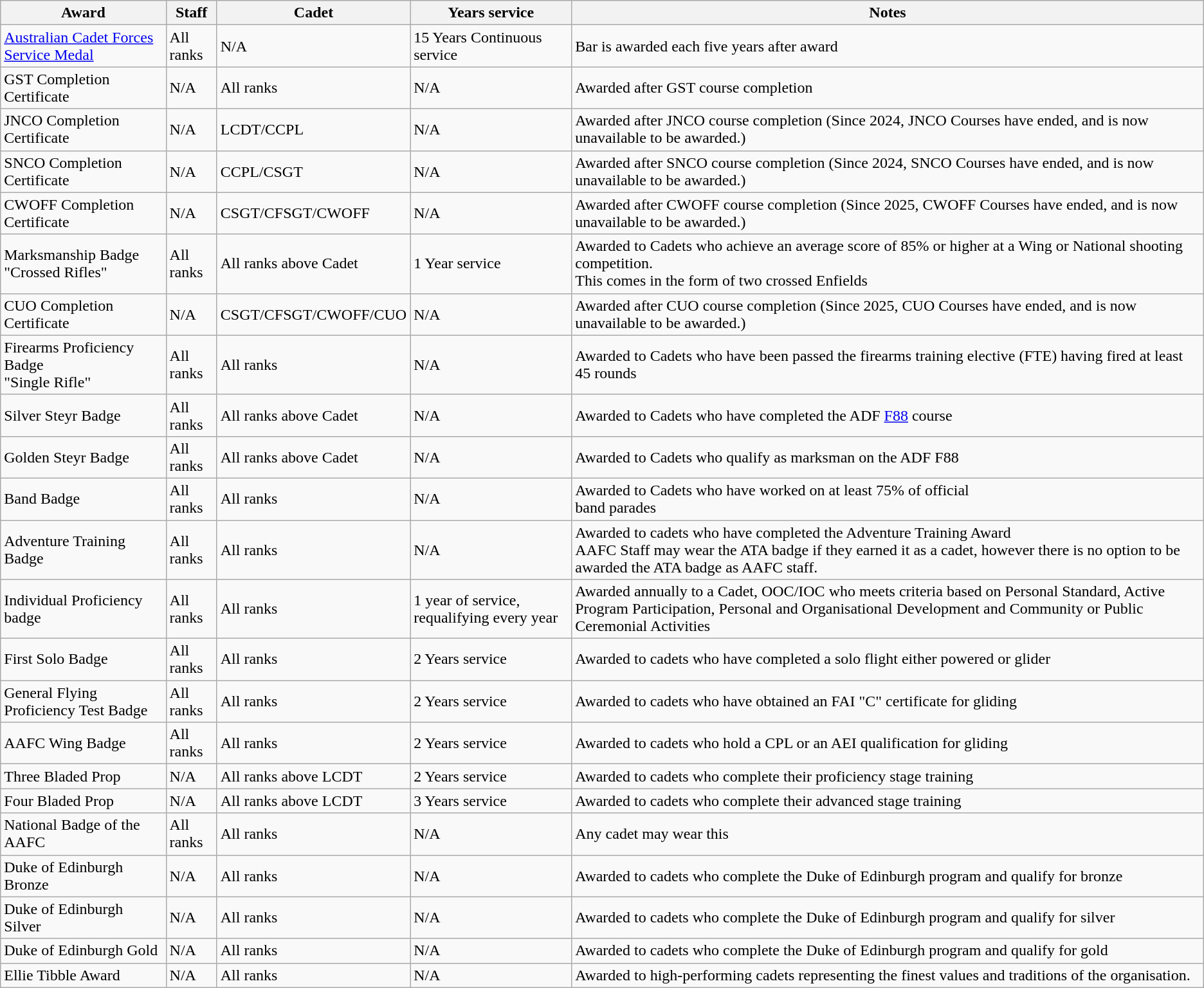<table class="wikitable">
<tr>
<th>Award</th>
<th>Staff</th>
<th>Cadet</th>
<th>Years service</th>
<th>Notes</th>
</tr>
<tr>
<td><a href='#'>Australian Cadet Forces Service Medal</a></td>
<td>All ranks</td>
<td>N/A</td>
<td>15 Years Continuous service</td>
<td>Bar is awarded each five years after award</td>
</tr>
<tr>
<td>GST Completion Certificate</td>
<td>N/A</td>
<td>All ranks</td>
<td>N/A</td>
<td>Awarded after GST course completion</td>
</tr>
<tr>
<td>JNCO Completion Certificate</td>
<td>N/A</td>
<td>LCDT/CCPL</td>
<td>N/A</td>
<td>Awarded after JNCO course completion (Since 2024, JNCO Courses have ended, and is now unavailable to be awarded.)</td>
</tr>
<tr>
<td>SNCO Completion Certificate</td>
<td>N/A</td>
<td>CCPL/CSGT</td>
<td>N/A</td>
<td>Awarded after SNCO course completion (Since 2024, SNCO Courses have ended, and is now unavailable to be awarded.)</td>
</tr>
<tr>
<td>CWOFF Completion Certificate</td>
<td>N/A</td>
<td>CSGT/CFSGT/CWOFF</td>
<td>N/A</td>
<td>Awarded after CWOFF course completion (Since 2025, CWOFF Courses have ended, and is now unavailable to be awarded.)</td>
</tr>
<tr>
<td>Marksmanship Badge<br>"Crossed Rifles"</td>
<td>All ranks</td>
<td>All ranks above Cadet</td>
<td>1 Year service</td>
<td>Awarded to Cadets who achieve an average score of 85% or higher at a Wing or National shooting competition.<br>This comes in the form of two crossed Enfields</td>
</tr>
<tr>
<td>CUO Completion Certificate</td>
<td>N/A</td>
<td>CSGT/CFSGT/CWOFF/CUO</td>
<td>N/A</td>
<td>Awarded after CUO course completion (Since 2025, CUO Courses have ended, and is now unavailable to be awarded.)</td>
</tr>
<tr>
<td>Firearms Proficiency Badge<br>"Single Rifle"</td>
<td>All ranks</td>
<td>All ranks</td>
<td>N/A</td>
<td>Awarded to Cadets who have been passed the firearms training elective (FTE) having fired at least 45 rounds</td>
</tr>
<tr>
<td>Silver Steyr Badge</td>
<td>All ranks</td>
<td>All ranks above Cadet</td>
<td>N/A</td>
<td>Awarded to Cadets who have completed the ADF <a href='#'>F88</a> course</td>
</tr>
<tr>
<td>Golden Steyr Badge</td>
<td>All ranks</td>
<td>All ranks above Cadet</td>
<td>N/A</td>
<td>Awarded to Cadets who qualify as marksman on the ADF F88</td>
</tr>
<tr>
<td>Band Badge</td>
<td>All ranks</td>
<td>All ranks</td>
<td>N/A</td>
<td>Awarded to Cadets who have worked on at least 75% of official<br>band parades</td>
</tr>
<tr>
<td>Adventure Training Badge</td>
<td>All ranks</td>
<td>All ranks</td>
<td>N/A</td>
<td>Awarded to cadets who have completed the Adventure Training Award<br>AAFC Staff may wear the ATA badge if they earned it as a cadet, however there is no option to be awarded the ATA badge as AAFC staff.</td>
</tr>
<tr>
<td>Individual Proficiency badge</td>
<td>All ranks</td>
<td>All ranks</td>
<td>1 year of service, requalifying every year</td>
<td>Awarded annually to a Cadet, OOC/IOC who meets criteria based on Personal Standard, Active Program Participation, Personal and Organisational Development and Community or Public Ceremonial Activities</td>
</tr>
<tr>
<td>First Solo Badge</td>
<td>All ranks</td>
<td>All ranks</td>
<td>2 Years service</td>
<td>Awarded to cadets who have completed a solo flight either powered or glider</td>
</tr>
<tr>
<td>General Flying Proficiency Test Badge</td>
<td>All ranks</td>
<td>All ranks</td>
<td>2 Years service</td>
<td>Awarded to cadets who have obtained an FAI "C" certificate for gliding</td>
</tr>
<tr>
<td>AAFC Wing Badge</td>
<td>All ranks</td>
<td>All ranks</td>
<td>2 Years service</td>
<td>Awarded to cadets who hold a CPL or an AEI qualification for gliding</td>
</tr>
<tr>
<td>Three Bladed Prop</td>
<td>N/A</td>
<td>All ranks above LCDT</td>
<td>2 Years service</td>
<td>Awarded to cadets who complete their proficiency stage training</td>
</tr>
<tr>
<td>Four Bladed Prop</td>
<td>N/A</td>
<td>All ranks above LCDT</td>
<td>3 Years service</td>
<td>Awarded to cadets who complete their advanced stage training</td>
</tr>
<tr>
<td>National Badge of the AAFC</td>
<td>All ranks</td>
<td>All ranks</td>
<td>N/A</td>
<td>Any cadet may wear this</td>
</tr>
<tr>
<td>Duke of Edinburgh Bronze</td>
<td>N/A</td>
<td>All ranks</td>
<td>N/A</td>
<td>Awarded to cadets who complete the Duke of Edinburgh program and qualify for bronze</td>
</tr>
<tr>
<td>Duke of Edinburgh Silver</td>
<td>N/A</td>
<td>All ranks</td>
<td>N/A</td>
<td>Awarded to cadets who complete the Duke of Edinburgh program and qualify for silver</td>
</tr>
<tr>
<td>Duke of Edinburgh Gold</td>
<td>N/A</td>
<td>All ranks</td>
<td>N/A</td>
<td>Awarded to cadets who complete the Duke of Edinburgh program and qualify for gold</td>
</tr>
<tr>
<td>Ellie Tibble Award</td>
<td>N/A</td>
<td>All ranks</td>
<td>N/A</td>
<td>Awarded to high-performing cadets representing the finest values and traditions of the organisation. </td>
</tr>
</table>
